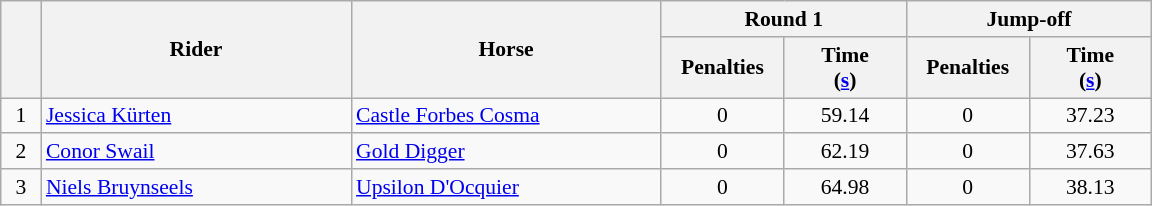<table class="wikitable" style="font-size: 90%">
<tr>
<th rowspan=2 width=20></th>
<th rowspan=2 width=200>Rider</th>
<th rowspan=2 width=200>Horse</th>
<th colspan=2>Round 1</th>
<th colspan=2>Jump-off</th>
</tr>
<tr>
<th width=75>Penalties</th>
<th width=75>Time<br>(<a href='#'>s</a>)</th>
<th width=75>Penalties</th>
<th width=75>Time<br>(<a href='#'>s</a>)</th>
</tr>
<tr>
<td align=center>1</td>
<td> <a href='#'>Jessica Kürten</a></td>
<td><a href='#'>Castle Forbes Cosma</a></td>
<td align=center>0</td>
<td align=center>59.14</td>
<td align=center>0</td>
<td align=center>37.23</td>
</tr>
<tr>
<td align=center>2</td>
<td> <a href='#'>Conor Swail</a></td>
<td><a href='#'>Gold Digger</a></td>
<td align=center>0</td>
<td align=center>62.19</td>
<td align=center>0</td>
<td align=center>37.63</td>
</tr>
<tr>
<td align=center>3</td>
<td> <a href='#'>Niels Bruynseels</a></td>
<td><a href='#'>Upsilon D'Ocquier</a></td>
<td align=center>0</td>
<td align=center>64.98</td>
<td align=center>0</td>
<td align=center>38.13</td>
</tr>
</table>
